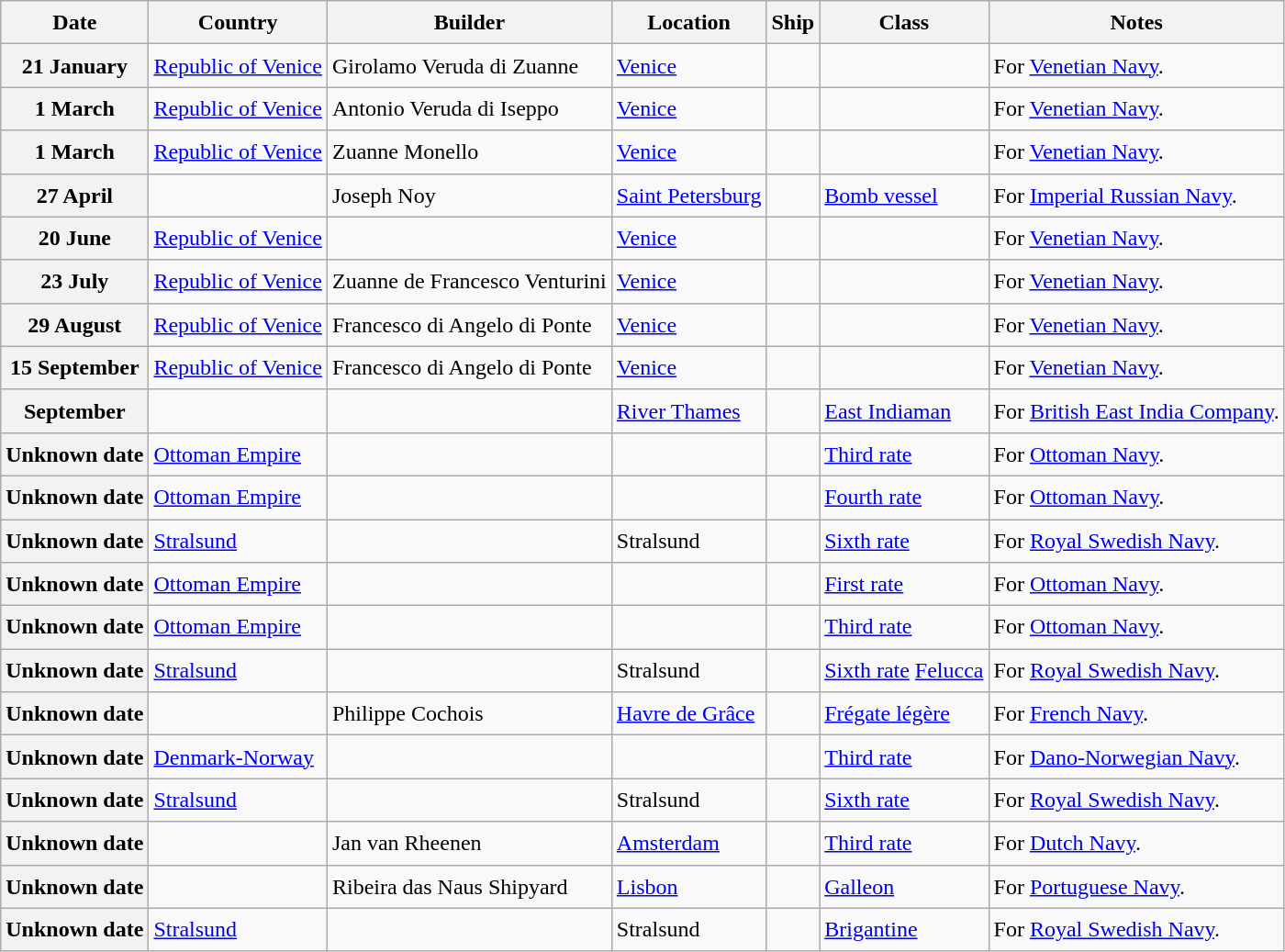<table class="wikitable sortable" style="font-size:1.00em; line-height:1.5em;">
<tr>
<th>Date</th>
<th>Country</th>
<th>Builder</th>
<th>Location</th>
<th>Ship</th>
<th>Class</th>
<th>Notes</th>
</tr>
<tr ---->
<th>21 January</th>
<td> <a href='#'>Republic of Venice</a></td>
<td>Girolamo Veruda di Zuanne</td>
<td><a href='#'>Venice</a></td>
<td><strong></strong></td>
<td></td>
<td>For <a href='#'>Venetian Navy</a>.</td>
</tr>
<tr ---->
<th>1 March</th>
<td> <a href='#'>Republic of Venice</a></td>
<td>Antonio Veruda di Iseppo</td>
<td><a href='#'>Venice</a></td>
<td><strong></strong></td>
<td></td>
<td>For <a href='#'>Venetian Navy</a>.</td>
</tr>
<tr ---->
<th>1 March</th>
<td> <a href='#'>Republic of Venice</a></td>
<td>Zuanne Monello</td>
<td><a href='#'>Venice</a></td>
<td><strong></strong></td>
<td></td>
<td>For <a href='#'>Venetian Navy</a>.</td>
</tr>
<tr ---->
<th>27 April</th>
<td></td>
<td>Joseph Noy</td>
<td><a href='#'>Saint Petersburg</a></td>
<td><strong></strong></td>
<td><a href='#'>Bomb vessel</a></td>
<td>For <a href='#'>Imperial Russian Navy</a>.</td>
</tr>
<tr ---->
<th>20 June</th>
<td> <a href='#'>Republic of Venice</a></td>
<td></td>
<td><a href='#'>Venice</a></td>
<td><strong></strong></td>
<td></td>
<td>For <a href='#'>Venetian Navy</a>.</td>
</tr>
<tr ---->
<th>23 July</th>
<td> <a href='#'>Republic of Venice</a></td>
<td>Zuanne de Francesco Venturini</td>
<td><a href='#'>Venice</a></td>
<td><strong></strong></td>
<td></td>
<td>For <a href='#'>Venetian Navy</a>.</td>
</tr>
<tr ---->
<th>29 August</th>
<td> <a href='#'>Republic of Venice</a></td>
<td>Francesco di Angelo di Ponte</td>
<td><a href='#'>Venice</a></td>
<td><strong></strong></td>
<td></td>
<td>For <a href='#'>Venetian Navy</a>.</td>
</tr>
<tr ---->
<th>15 September</th>
<td> <a href='#'>Republic of Venice</a></td>
<td>Francesco di Angelo di Ponte</td>
<td><a href='#'>Venice</a></td>
<td><strong></strong></td>
<td></td>
<td>For <a href='#'>Venetian Navy</a>.</td>
</tr>
<tr ---->
<th>September</th>
<td></td>
<td></td>
<td><a href='#'>River Thames</a></td>
<td><strong></strong></td>
<td><a href='#'>East Indiaman</a></td>
<td>For <a href='#'>British East India Company</a>.</td>
</tr>
<tr ---->
<th>Unknown date</th>
<td> <a href='#'>Ottoman Empire</a></td>
<td></td>
<td></td>
<td><strong></strong></td>
<td><a href='#'>Third rate</a></td>
<td>For <a href='#'>Ottoman Navy</a>.</td>
</tr>
<tr ---->
<th>Unknown date</th>
<td> <a href='#'>Ottoman Empire</a></td>
<td></td>
<td></td>
<td><strong></strong></td>
<td><a href='#'>Fourth rate</a></td>
<td>For <a href='#'>Ottoman Navy</a>.</td>
</tr>
<tr ---->
<th>Unknown date</th>
<td> <a href='#'>Stralsund</a></td>
<td></td>
<td>Stralsund</td>
<td><strong></strong></td>
<td><a href='#'>Sixth rate</a></td>
<td>For <a href='#'>Royal Swedish Navy</a>.</td>
</tr>
<tr ---->
<th>Unknown date</th>
<td> <a href='#'>Ottoman Empire</a></td>
<td></td>
<td></td>
<td><strong></strong></td>
<td><a href='#'>First rate</a></td>
<td>For <a href='#'>Ottoman Navy</a>.</td>
</tr>
<tr ---->
<th>Unknown date</th>
<td> <a href='#'>Ottoman Empire</a></td>
<td></td>
<td></td>
<td><strong></strong></td>
<td><a href='#'>Third rate</a></td>
<td>For <a href='#'>Ottoman Navy</a>.</td>
</tr>
<tr ---->
<th>Unknown date</th>
<td> <a href='#'>Stralsund</a></td>
<td></td>
<td>Stralsund</td>
<td><strong></strong></td>
<td><a href='#'>Sixth rate</a> <a href='#'>Felucca</a></td>
<td>For <a href='#'>Royal Swedish Navy</a>.</td>
</tr>
<tr ---->
<th>Unknown date</th>
<td></td>
<td>Philippe Cochois</td>
<td><a href='#'>Havre de Grâce</a></td>
<td><strong></strong></td>
<td><a href='#'>Frégate légère</a></td>
<td>For <a href='#'>French Navy</a>.</td>
</tr>
<tr ---->
<th>Unknown date</th>
<td> <a href='#'>Denmark-Norway</a></td>
<td></td>
<td></td>
<td><strong></strong></td>
<td><a href='#'>Third rate</a></td>
<td>For <a href='#'>Dano-Norwegian Navy</a>.</td>
</tr>
<tr ---->
<th>Unknown date</th>
<td> <a href='#'>Stralsund</a></td>
<td></td>
<td>Stralsund</td>
<td><strong></strong></td>
<td><a href='#'>Sixth rate</a></td>
<td>For <a href='#'>Royal Swedish Navy</a>.</td>
</tr>
<tr ---->
<th>Unknown date</th>
<td></td>
<td>Jan van Rheenen</td>
<td><a href='#'>Amsterdam</a></td>
<td><strong></strong></td>
<td><a href='#'>Third rate</a></td>
<td>For <a href='#'>Dutch Navy</a>.</td>
</tr>
<tr ---->
<th>Unknown date</th>
<td></td>
<td>Ribeira das Naus Shipyard</td>
<td><a href='#'>Lisbon</a></td>
<td><strong></strong></td>
<td><a href='#'>Galleon</a></td>
<td>For <a href='#'>Portuguese Navy</a>.</td>
</tr>
<tr ---->
<th>Unknown date</th>
<td> <a href='#'>Stralsund</a></td>
<td></td>
<td>Stralsund</td>
<td><strong></strong></td>
<td><a href='#'>Brigantine</a></td>
<td>For <a href='#'>Royal Swedish Navy</a>.</td>
</tr>
</table>
